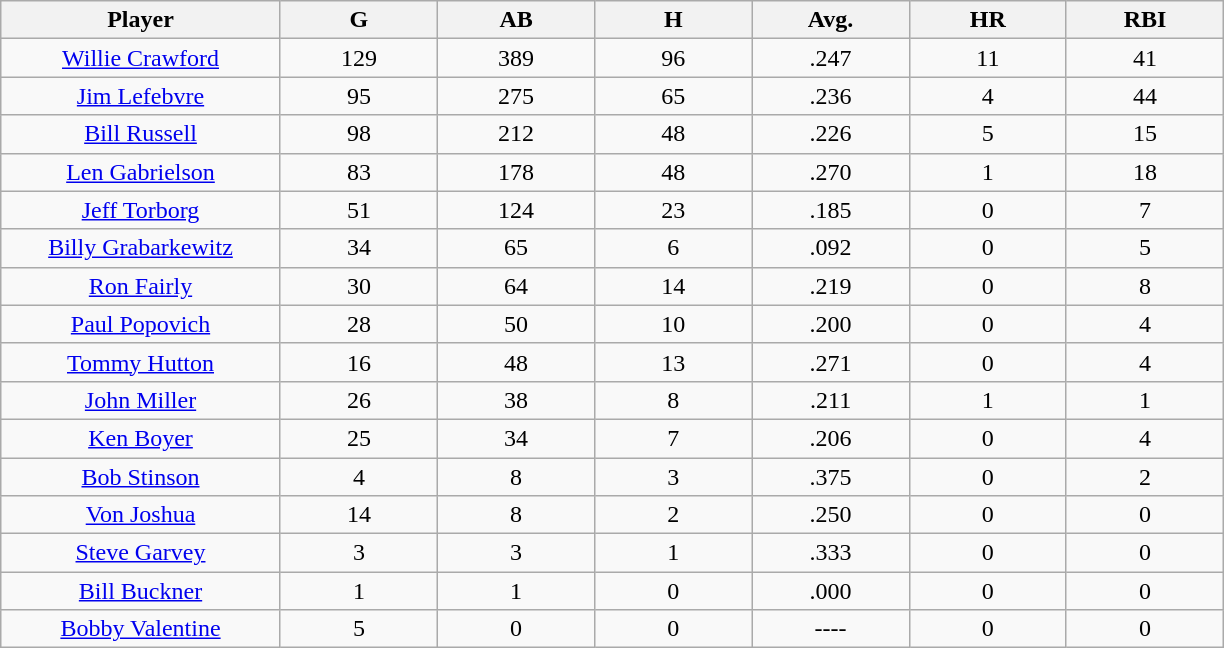<table class="wikitable sortable">
<tr>
<th bgcolor="#DDDDFF" width="16%">Player</th>
<th bgcolor="#DDDDFF" width="9%">G</th>
<th bgcolor="#DDDDFF" width="9%">AB</th>
<th bgcolor="#DDDDFF" width="9%">H</th>
<th bgcolor="#DDDDFF" width="9%">Avg.</th>
<th bgcolor="#DDDDFF" width="9%">HR</th>
<th bgcolor="#DDDDFF" width="9%">RBI</th>
</tr>
<tr align="center">
<td><a href='#'>Willie Crawford</a></td>
<td>129</td>
<td>389</td>
<td>96</td>
<td>.247</td>
<td>11</td>
<td>41</td>
</tr>
<tr align="center">
<td><a href='#'>Jim Lefebvre</a></td>
<td>95</td>
<td>275</td>
<td>65</td>
<td>.236</td>
<td>4</td>
<td>44</td>
</tr>
<tr align="center">
<td><a href='#'>Bill Russell</a></td>
<td>98</td>
<td>212</td>
<td>48</td>
<td>.226</td>
<td>5</td>
<td>15</td>
</tr>
<tr align="center">
<td><a href='#'>Len Gabrielson</a></td>
<td>83</td>
<td>178</td>
<td>48</td>
<td>.270</td>
<td>1</td>
<td>18</td>
</tr>
<tr align="center">
<td><a href='#'>Jeff Torborg</a></td>
<td>51</td>
<td>124</td>
<td>23</td>
<td>.185</td>
<td>0</td>
<td>7</td>
</tr>
<tr align="center">
<td><a href='#'>Billy Grabarkewitz</a></td>
<td>34</td>
<td>65</td>
<td>6</td>
<td>.092</td>
<td>0</td>
<td>5</td>
</tr>
<tr align="center">
<td><a href='#'>Ron Fairly</a></td>
<td>30</td>
<td>64</td>
<td>14</td>
<td>.219</td>
<td>0</td>
<td>8</td>
</tr>
<tr align="center">
<td><a href='#'>Paul Popovich</a></td>
<td>28</td>
<td>50</td>
<td>10</td>
<td>.200</td>
<td>0</td>
<td>4</td>
</tr>
<tr align="center">
<td><a href='#'>Tommy Hutton</a></td>
<td>16</td>
<td>48</td>
<td>13</td>
<td>.271</td>
<td>0</td>
<td>4</td>
</tr>
<tr align="center">
<td><a href='#'>John Miller</a></td>
<td>26</td>
<td>38</td>
<td>8</td>
<td>.211</td>
<td>1</td>
<td>1</td>
</tr>
<tr align="center">
<td><a href='#'>Ken Boyer</a></td>
<td>25</td>
<td>34</td>
<td>7</td>
<td>.206</td>
<td>0</td>
<td>4</td>
</tr>
<tr align="center">
<td><a href='#'>Bob Stinson</a></td>
<td>4</td>
<td>8</td>
<td>3</td>
<td>.375</td>
<td>0</td>
<td>2</td>
</tr>
<tr align="center">
<td><a href='#'>Von Joshua</a></td>
<td>14</td>
<td>8</td>
<td>2</td>
<td>.250</td>
<td>0</td>
<td>0</td>
</tr>
<tr align="center">
<td><a href='#'>Steve Garvey</a></td>
<td>3</td>
<td>3</td>
<td>1</td>
<td>.333</td>
<td>0</td>
<td>0</td>
</tr>
<tr align="center">
<td><a href='#'>Bill Buckner</a></td>
<td>1</td>
<td>1</td>
<td>0</td>
<td>.000</td>
<td>0</td>
<td>0</td>
</tr>
<tr align="center">
<td><a href='#'>Bobby Valentine</a></td>
<td>5</td>
<td>0</td>
<td>0</td>
<td>----</td>
<td>0</td>
<td>0</td>
</tr>
</table>
